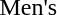<table>
<tr>
<td>Men's</td>
<td></td>
<td></td>
<td></td>
</tr>
</table>
